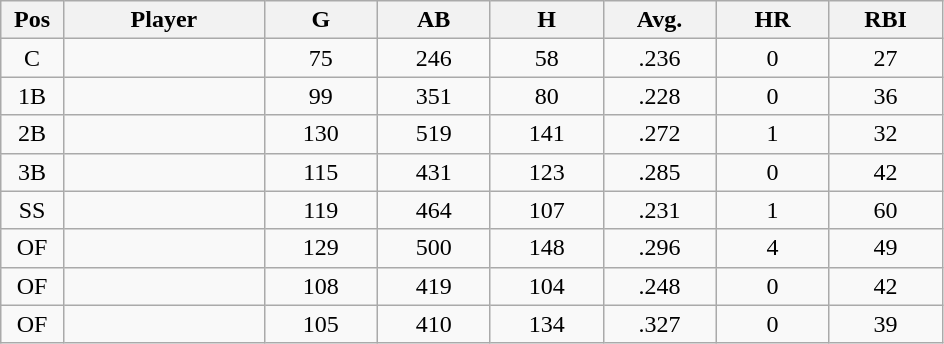<table class="wikitable sortable">
<tr>
<th bgcolor="#DDDDFF" width="5%">Pos</th>
<th bgcolor="#DDDDFF" width="16%">Player</th>
<th bgcolor="#DDDDFF" width="9%">G</th>
<th bgcolor="#DDDDFF" width="9%">AB</th>
<th bgcolor="#DDDDFF" width="9%">H</th>
<th bgcolor="#DDDDFF" width="9%">Avg.</th>
<th bgcolor="#DDDDFF" width="9%">HR</th>
<th bgcolor="#DDDDFF" width="9%">RBI</th>
</tr>
<tr align="center">
<td>C</td>
<td></td>
<td>75</td>
<td>246</td>
<td>58</td>
<td>.236</td>
<td>0</td>
<td>27</td>
</tr>
<tr align="center">
<td>1B</td>
<td></td>
<td>99</td>
<td>351</td>
<td>80</td>
<td>.228</td>
<td>0</td>
<td>36</td>
</tr>
<tr align="center">
<td>2B</td>
<td></td>
<td>130</td>
<td>519</td>
<td>141</td>
<td>.272</td>
<td>1</td>
<td>32</td>
</tr>
<tr align="center">
<td>3B</td>
<td></td>
<td>115</td>
<td>431</td>
<td>123</td>
<td>.285</td>
<td>0</td>
<td>42</td>
</tr>
<tr align="center">
<td>SS</td>
<td></td>
<td>119</td>
<td>464</td>
<td>107</td>
<td>.231</td>
<td>1</td>
<td>60</td>
</tr>
<tr align="center">
<td>OF</td>
<td></td>
<td>129</td>
<td>500</td>
<td>148</td>
<td>.296</td>
<td>4</td>
<td>49</td>
</tr>
<tr align="center">
<td>OF</td>
<td></td>
<td>108</td>
<td>419</td>
<td>104</td>
<td>.248</td>
<td>0</td>
<td>42</td>
</tr>
<tr align="center">
<td>OF</td>
<td></td>
<td>105</td>
<td>410</td>
<td>134</td>
<td>.327</td>
<td>0</td>
<td>39</td>
</tr>
</table>
